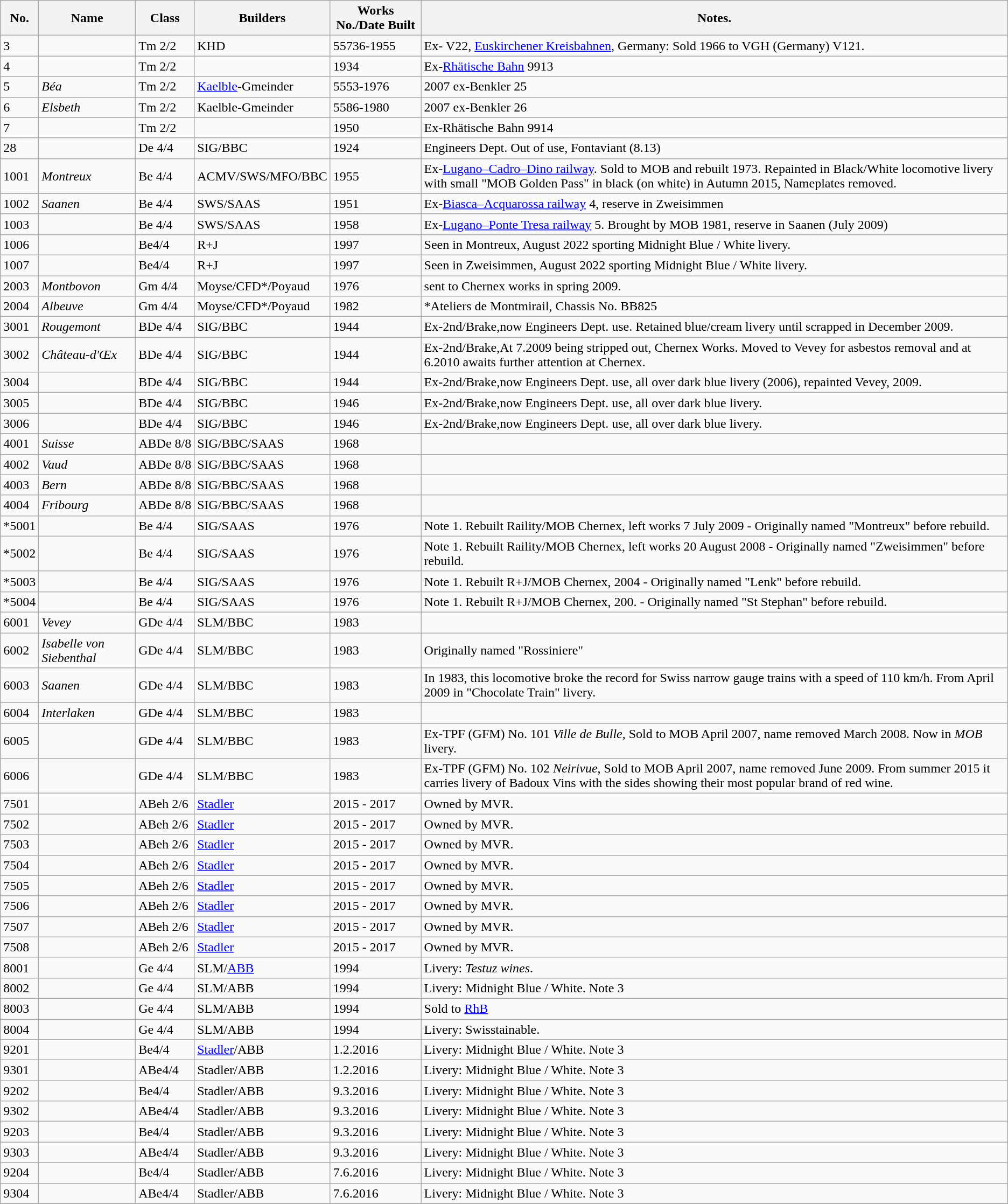<table class="wikitable">
<tr>
<th>No.</th>
<th>Name</th>
<th>Class</th>
<th>Builders</th>
<th>Works No./Date Built</th>
<th>Notes.</th>
</tr>
<tr>
<td>3</td>
<td></td>
<td>Tm 2/2</td>
<td>KHD</td>
<td>55736-1955</td>
<td>Ex- V22, <a href='#'>Euskirchener Kreisbahnen</a>, Germany: Sold 1966 to VGH (Germany) V121.</td>
</tr>
<tr>
<td>4</td>
<td></td>
<td>Tm 2/2</td>
<td></td>
<td>1934</td>
<td>Ex-<a href='#'>Rhätische Bahn</a> 9913</td>
</tr>
<tr>
<td>5</td>
<td><em>Béa</em></td>
<td>Tm 2/2</td>
<td><a href='#'>Kaelble</a>-Gmeinder</td>
<td>5553-1976</td>
<td>2007 ex-Benkler 25</td>
</tr>
<tr>
<td>6</td>
<td><em>Elsbeth</em></td>
<td>Tm 2/2</td>
<td>Kaelble-Gmeinder</td>
<td>5586-1980</td>
<td>2007 ex-Benkler 26</td>
</tr>
<tr>
<td>7</td>
<td></td>
<td>Tm 2/2</td>
<td></td>
<td>1950</td>
<td>Ex-Rhätische Bahn 9914</td>
</tr>
<tr>
<td>28</td>
<td></td>
<td>De 4/4</td>
<td>SIG/BBC</td>
<td>1924</td>
<td>Engineers Dept. Out of use, Fontaviant (8.13)</td>
</tr>
<tr>
<td>1001</td>
<td><em>Montreux</em></td>
<td>Be 4/4</td>
<td>ACMV/SWS/MFO/BBC</td>
<td>1955</td>
<td>Ex-<a href='#'>Lugano–Cadro–Dino railway</a>. Sold to MOB and rebuilt 1973. Repainted in Black/White locomotive livery with small "MOB Golden Pass" in black (on white) in Autumn 2015, Nameplates removed.</td>
</tr>
<tr>
<td>1002</td>
<td><em>Saanen</em></td>
<td>Be 4/4</td>
<td>SWS/SAAS</td>
<td>1951</td>
<td>Ex-<a href='#'>Biasca–Acquarossa railway</a> 4, reserve in Zweisimmen</td>
</tr>
<tr>
<td>1003</td>
<td></td>
<td>Be 4/4</td>
<td>SWS/SAAS</td>
<td>1958</td>
<td>Ex-<a href='#'>Lugano–Ponte Tresa railway</a> 5. Brought by MOB 1981, reserve in Saanen (July 2009)</td>
</tr>
<tr>
<td>1006</td>
<td></td>
<td>Be4/4</td>
<td>R+J</td>
<td>1997</td>
<td>Seen in Montreux, August 2022 sporting Midnight Blue / White livery.</td>
</tr>
<tr>
<td>1007</td>
<td></td>
<td>Be4/4</td>
<td>R+J</td>
<td>1997</td>
<td>Seen in Zweisimmen, August 2022 sporting Midnight Blue / White livery.</td>
</tr>
<tr>
<td>2003</td>
<td><em>Montbovon</em></td>
<td>Gm 4/4</td>
<td>Moyse/CFD*/Poyaud</td>
<td>1976</td>
<td>sent to Chernex works in spring 2009.</td>
</tr>
<tr>
<td>2004</td>
<td><em>Albeuve</em></td>
<td>Gm 4/4</td>
<td>Moyse/CFD*/Poyaud</td>
<td>1982</td>
<td>*Ateliers de Montmirail, Chassis No. BB825</td>
</tr>
<tr>
<td>3001</td>
<td><em>Rougemont</em></td>
<td>BDe 4/4</td>
<td>SIG/BBC</td>
<td>1944</td>
<td>Ex-2nd/Brake,now Engineers Dept. use. Retained blue/cream livery until scrapped in December 2009.</td>
</tr>
<tr>
<td>3002</td>
<td><em>Château-d'Œx</em></td>
<td>BDe 4/4</td>
<td>SIG/BBC</td>
<td>1944</td>
<td>Ex-2nd/Brake,At 7.2009 being stripped out, Chernex Works. Moved to Vevey for asbestos removal and at 6.2010 awaits further attention at Chernex.</td>
</tr>
<tr>
<td>3004</td>
<td></td>
<td>BDe 4/4</td>
<td>SIG/BBC</td>
<td>1944</td>
<td>Ex-2nd/Brake,now Engineers Dept. use, all over dark blue livery (2006), repainted Vevey, 2009.</td>
</tr>
<tr>
<td>3005</td>
<td></td>
<td>BDe 4/4</td>
<td>SIG/BBC</td>
<td>1946</td>
<td>Ex-2nd/Brake,now Engineers Dept. use, all over dark blue livery.</td>
</tr>
<tr>
<td>3006</td>
<td></td>
<td>BDe 4/4</td>
<td>SIG/BBC</td>
<td>1946</td>
<td>Ex-2nd/Brake,now Engineers Dept. use, all over dark blue livery.</td>
</tr>
<tr>
<td>4001</td>
<td><em>Suisse</em></td>
<td>ABDe 8/8</td>
<td>SIG/BBC/SAAS</td>
<td>1968</td>
<td></td>
</tr>
<tr>
<td>4002</td>
<td><em>Vaud</em></td>
<td>ABDe 8/8</td>
<td>SIG/BBC/SAAS</td>
<td>1968</td>
<td></td>
</tr>
<tr>
<td>4003</td>
<td><em>Bern</em></td>
<td>ABDe 8/8</td>
<td>SIG/BBC/SAAS</td>
<td>1968</td>
<td></td>
</tr>
<tr>
<td>4004</td>
<td><em>Fribourg</em></td>
<td>ABDe 8/8</td>
<td>SIG/BBC/SAAS</td>
<td>1968</td>
<td></td>
</tr>
<tr>
<td>*5001</td>
<td></td>
<td>Be 4/4</td>
<td>SIG/SAAS</td>
<td>1976</td>
<td>Note 1. Rebuilt Raility/MOB Chernex, left works 7 July 2009 - Originally named "Montreux" before rebuild.</td>
</tr>
<tr>
<td>*5002</td>
<td></td>
<td>Be 4/4</td>
<td>SIG/SAAS</td>
<td>1976</td>
<td>Note 1. Rebuilt Raility/MOB Chernex, left works 20 August 2008 - Originally named "Zweisimmen" before rebuild.</td>
</tr>
<tr>
<td>*5003</td>
<td></td>
<td>Be 4/4</td>
<td>SIG/SAAS</td>
<td>1976</td>
<td>Note 1. Rebuilt R+J/MOB Chernex, 2004 - Originally named "Lenk" before rebuild.</td>
</tr>
<tr>
<td>*5004</td>
<td></td>
<td>Be 4/4</td>
<td>SIG/SAAS</td>
<td>1976</td>
<td>Note 1. Rebuilt R+J/MOB Chernex, 200. - Originally named "St Stephan" before rebuild.</td>
</tr>
<tr>
<td>6001</td>
<td><em>Vevey</em></td>
<td>GDe 4/4</td>
<td>SLM/BBC</td>
<td>1983</td>
<td></td>
</tr>
<tr>
<td>6002</td>
<td><em>Isabelle von Siebenthal</em></td>
<td>GDe 4/4</td>
<td>SLM/BBC</td>
<td>1983</td>
<td>Originally named "Rossiniere"</td>
</tr>
<tr>
<td>6003</td>
<td><em>Saanen</em></td>
<td>GDe 4/4</td>
<td>SLM/BBC</td>
<td>1983</td>
<td>In 1983, this locomotive broke the record for Swiss narrow gauge trains with a speed of 110 km/h. From April 2009 in "Chocolate Train" livery.</td>
</tr>
<tr>
<td>6004</td>
<td><em>Interlaken</em></td>
<td>GDe 4/4</td>
<td>SLM/BBC</td>
<td>1983</td>
<td></td>
</tr>
<tr>
<td>6005</td>
<td></td>
<td>GDe 4/4</td>
<td>SLM/BBC</td>
<td>1983</td>
<td>Ex-TPF (GFM) No. 101 <em>Ville de Bulle</em>, Sold to MOB April 2007, name removed March 2008. Now in <em>MOB</em> livery.</td>
</tr>
<tr>
<td>6006</td>
<td></td>
<td>GDe 4/4</td>
<td>SLM/BBC</td>
<td>1983</td>
<td>Ex-TPF (GFM) No. 102 <em>Neirivue</em>, Sold to MOB April 2007, name removed June 2009. From summer 2015 it carries livery of Badoux Vins with the sides showing their most popular brand of red wine.</td>
</tr>
<tr>
<td>7501</td>
<td></td>
<td>ABeh 2/6</td>
<td><a href='#'>Stadler</a></td>
<td>2015 - 2017</td>
<td>Owned by MVR.</td>
</tr>
<tr>
<td>7502</td>
<td></td>
<td>ABeh 2/6</td>
<td><a href='#'>Stadler</a></td>
<td>2015 - 2017</td>
<td>Owned by MVR.</td>
</tr>
<tr>
<td>7503</td>
<td></td>
<td>ABeh 2/6</td>
<td><a href='#'>Stadler</a></td>
<td>2015 - 2017</td>
<td>Owned by MVR.</td>
</tr>
<tr>
<td>7504</td>
<td></td>
<td>ABeh 2/6</td>
<td><a href='#'>Stadler</a></td>
<td>2015 - 2017</td>
<td>Owned by MVR.</td>
</tr>
<tr>
<td>7505</td>
<td></td>
<td>ABeh 2/6</td>
<td><a href='#'>Stadler</a></td>
<td>2015 - 2017</td>
<td>Owned by MVR.</td>
</tr>
<tr>
<td>7506</td>
<td></td>
<td>ABeh 2/6</td>
<td><a href='#'>Stadler</a></td>
<td>2015 - 2017</td>
<td>Owned by MVR.</td>
</tr>
<tr>
<td>7507</td>
<td></td>
<td>ABeh 2/6</td>
<td><a href='#'>Stadler</a></td>
<td>2015 - 2017</td>
<td>Owned by MVR.</td>
</tr>
<tr>
<td>7508</td>
<td></td>
<td>ABeh 2/6</td>
<td><a href='#'>Stadler</a></td>
<td>2015 - 2017</td>
<td>Owned by MVR.</td>
</tr>
<tr>
<td>8001</td>
<td></td>
<td>Ge 4/4</td>
<td>SLM/<a href='#'>ABB</a></td>
<td>1994</td>
<td>Livery: <em>Testuz wines</em>.</td>
</tr>
<tr>
<td>8002</td>
<td></td>
<td>Ge 4/4</td>
<td>SLM/ABB</td>
<td>1994</td>
<td>Livery: Midnight Blue / White. Note 3</td>
</tr>
<tr>
<td>8003</td>
<td></td>
<td>Ge 4/4</td>
<td>SLM/ABB</td>
<td>1994</td>
<td>Sold to <a href='#'>RhB</a></td>
</tr>
<tr>
<td>8004</td>
<td></td>
<td>Ge 4/4</td>
<td>SLM/ABB</td>
<td>1994</td>
<td>Livery: Swisstainable.</td>
</tr>
<tr>
<td>9201</td>
<td></td>
<td>Be4/4</td>
<td><a href='#'>Stadler</a>/ABB</td>
<td>1.2.2016</td>
<td>Livery: Midnight Blue / White. Note 3</td>
</tr>
<tr>
<td>9301</td>
<td></td>
<td>ABe4/4</td>
<td>Stadler/ABB</td>
<td>1.2.2016</td>
<td>Livery: Midnight Blue / White. Note 3</td>
</tr>
<tr>
<td>9202</td>
<td></td>
<td>Be4/4</td>
<td>Stadler/ABB</td>
<td>9.3.2016</td>
<td>Livery: Midnight Blue / White. Note 3</td>
</tr>
<tr>
<td>9302</td>
<td></td>
<td>ABe4/4</td>
<td>Stadler/ABB</td>
<td>9.3.2016</td>
<td>Livery: Midnight Blue / White. Note 3</td>
</tr>
<tr>
<td>9203</td>
<td></td>
<td>Be4/4</td>
<td>Stadler/ABB</td>
<td>9.3.2016</td>
<td>Livery: Midnight Blue / White. Note 3</td>
</tr>
<tr>
<td>9303</td>
<td></td>
<td>ABe4/4</td>
<td>Stadler/ABB</td>
<td>9.3.2016</td>
<td>Livery: Midnight Blue / White. Note 3</td>
</tr>
<tr>
<td>9204</td>
<td></td>
<td>Be4/4</td>
<td>Stadler/ABB</td>
<td>7.6.2016</td>
<td>Livery: Midnight Blue / White. Note 3</td>
</tr>
<tr>
<td>9304</td>
<td></td>
<td>ABe4/4</td>
<td>Stadler/ABB</td>
<td>7.6.2016</td>
<td>Livery: Midnight Blue / White. Note 3</td>
</tr>
<tr>
</tr>
</table>
